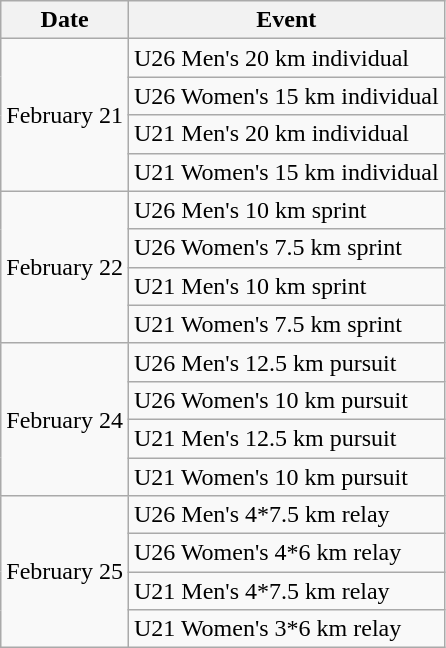<table class="wikitable">
<tr>
<th>Date</th>
<th>Event</th>
</tr>
<tr>
<td rowspan=4>February 21</td>
<td>U26 Men's 20 km individual</td>
</tr>
<tr>
<td>U26 Women's 15 km individual</td>
</tr>
<tr>
<td>U21 Men's 20 km individual</td>
</tr>
<tr>
<td>U21 Women's 15 km individual</td>
</tr>
<tr>
<td rowspan=4>February 22</td>
<td>U26 Men's 10 km sprint</td>
</tr>
<tr>
<td>U26 Women's 7.5 km sprint</td>
</tr>
<tr>
<td>U21 Men's 10 km sprint</td>
</tr>
<tr>
<td>U21 Women's 7.5 km sprint</td>
</tr>
<tr>
<td rowspan=4>February 24</td>
<td>U26 Men's 12.5 km pursuit</td>
</tr>
<tr>
<td>U26 Women's 10 km pursuit</td>
</tr>
<tr>
<td>U21 Men's 12.5 km pursuit</td>
</tr>
<tr>
<td>U21 Women's 10 km pursuit</td>
</tr>
<tr>
<td rowspan=4>February 25</td>
<td>U26 Men's 4*7.5 km relay</td>
</tr>
<tr>
<td>U26 Women's 4*6 km relay</td>
</tr>
<tr>
<td>U21 Men's 4*7.5 km relay</td>
</tr>
<tr>
<td>U21 Women's 3*6 km relay</td>
</tr>
</table>
